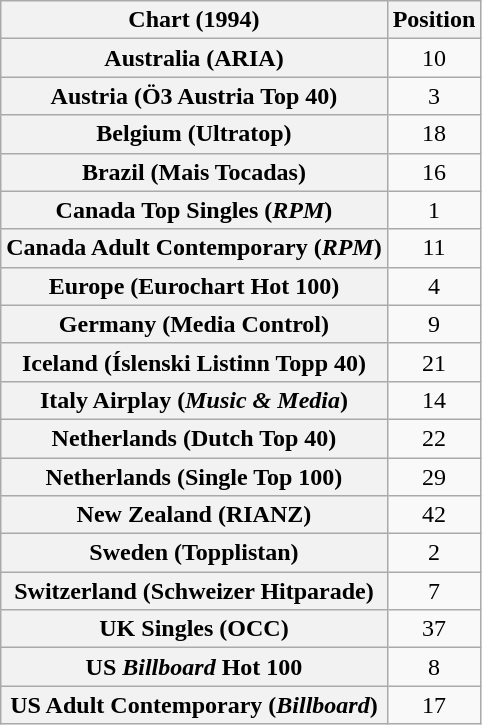<table class="wikitable sortable plainrowheaders" style="text-align:center">
<tr>
<th>Chart (1994)</th>
<th>Position</th>
</tr>
<tr>
<th scope="row">Australia (ARIA)</th>
<td>10</td>
</tr>
<tr>
<th scope="row">Austria (Ö3 Austria Top 40)</th>
<td>3</td>
</tr>
<tr>
<th scope="row">Belgium (Ultratop)</th>
<td>18</td>
</tr>
<tr>
<th scope="row">Brazil (Mais Tocadas)</th>
<td>16</td>
</tr>
<tr>
<th scope="row">Canada Top Singles (<em>RPM</em>)</th>
<td>1</td>
</tr>
<tr>
<th scope="row">Canada Adult Contemporary (<em>RPM</em>)</th>
<td>11</td>
</tr>
<tr>
<th scope="row">Europe (Eurochart Hot 100)</th>
<td>4</td>
</tr>
<tr>
<th scope="row">Germany (Media Control)</th>
<td>9</td>
</tr>
<tr>
<th scope="row">Iceland (Íslenski Listinn Topp 40)</th>
<td>21</td>
</tr>
<tr>
<th scope="row">Italy Airplay (<em>Music & Media</em>)</th>
<td>14</td>
</tr>
<tr>
<th scope="row">Netherlands (Dutch Top 40)</th>
<td>22</td>
</tr>
<tr>
<th scope="row">Netherlands (Single Top 100)</th>
<td>29</td>
</tr>
<tr>
<th scope="row">New Zealand (RIANZ)</th>
<td>42</td>
</tr>
<tr>
<th scope="row">Sweden (Topplistan)</th>
<td>2</td>
</tr>
<tr>
<th scope="row">Switzerland (Schweizer Hitparade)</th>
<td>7</td>
</tr>
<tr>
<th scope="row">UK Singles (OCC)</th>
<td>37</td>
</tr>
<tr>
<th scope="row">US <em>Billboard</em> Hot 100</th>
<td>8</td>
</tr>
<tr>
<th scope="row">US Adult Contemporary (<em>Billboard</em>)</th>
<td>17</td>
</tr>
</table>
